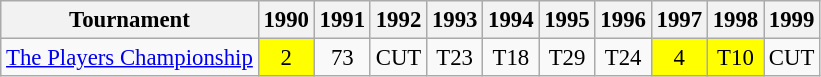<table class="wikitable" style="font-size:95%;text-align:center;">
<tr>
<th>Tournament</th>
<th>1990</th>
<th>1991</th>
<th>1992</th>
<th>1993</th>
<th>1994</th>
<th>1995</th>
<th>1996</th>
<th>1997</th>
<th>1998</th>
<th>1999</th>
</tr>
<tr>
<td align=left><a href='#'>The Players Championship</a></td>
<td style="background:yellow;">2</td>
<td>73</td>
<td>CUT</td>
<td>T23</td>
<td>T18</td>
<td>T29</td>
<td>T24</td>
<td style="background:yellow;">4</td>
<td style="background:yellow;">T10</td>
<td>CUT</td>
</tr>
</table>
